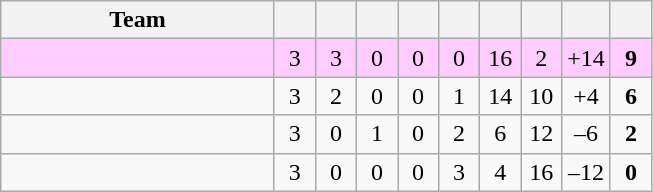<table class="wikitable" style="text-align: center;">
<tr>
<th style="width:175px;">Team</th>
<th width="20"></th>
<th width="20"></th>
<th width="20"></th>
<th width="20"></th>
<th width="20"></th>
<th width="20"></th>
<th width="20"></th>
<th width="20"></th>
<th width="20"></th>
</tr>
<tr style="background:#ffccff;">
<td align=left></td>
<td>3</td>
<td>3</td>
<td>0</td>
<td>0</td>
<td>0</td>
<td>16</td>
<td>2</td>
<td>+14</td>
<td><strong>9</strong></td>
</tr>
<tr>
<td align=left></td>
<td>3</td>
<td>2</td>
<td>0</td>
<td>0</td>
<td>1</td>
<td>14</td>
<td>10</td>
<td>+4</td>
<td><strong>6</strong></td>
</tr>
<tr>
<td align=left></td>
<td>3</td>
<td>0</td>
<td>1</td>
<td>0</td>
<td>2</td>
<td>6</td>
<td>12</td>
<td>–6</td>
<td><strong>2</strong></td>
</tr>
<tr>
<td align=left></td>
<td>3</td>
<td>0</td>
<td>0</td>
<td>0</td>
<td>3</td>
<td>4</td>
<td>16</td>
<td>–12</td>
<td><strong>0</strong></td>
</tr>
</table>
